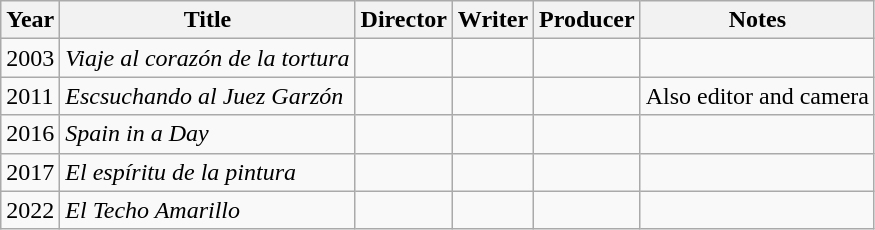<table class= "wikitable sortable">
<tr>
<th style="width:26px;">Year</th>
<th>Title</th>
<th>Director</th>
<th>Writer</th>
<th>Producer</th>
<th>Notes</th>
</tr>
<tr>
<td>2003</td>
<td><em>Viaje al corazón de la tortura</em></td>
<td></td>
<td></td>
<td></td>
<td></td>
</tr>
<tr>
<td>2011</td>
<td><em>Escsuchando al Juez Garzón</em></td>
<td></td>
<td></td>
<td></td>
<td>Also editor and camera</td>
</tr>
<tr>
<td>2016</td>
<td><em>Spain in a Day</em></td>
<td></td>
<td></td>
<td></td>
<td></td>
</tr>
<tr>
<td>2017</td>
<td><em>El espíritu de la pintura</em></td>
<td></td>
<td></td>
<td></td>
<td></td>
</tr>
<tr>
<td>2022</td>
<td><em>El Techo Amarillo</em></td>
<td></td>
<td></td>
<td></td>
<td></td>
</tr>
</table>
